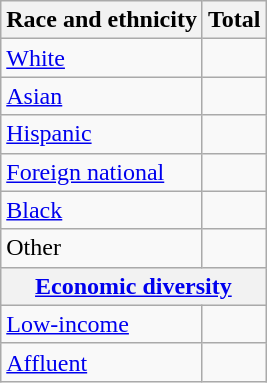<table class="wikitable floatright sortable collapsible"; text-align:right; font-size:80%;">
<tr>
<th>Race and ethnicity</th>
<th colspan="2" data-sort-type=number>Total</th>
</tr>
<tr>
<td><a href='#'>White</a></td>
<td align=right></td>
</tr>
<tr>
<td><a href='#'>Asian</a></td>
<td align=right></td>
</tr>
<tr>
<td><a href='#'>Hispanic</a></td>
<td align=right></td>
</tr>
<tr>
<td><a href='#'>Foreign national</a></td>
<td align=right></td>
</tr>
<tr>
<td><a href='#'>Black</a></td>
<td align=right></td>
</tr>
<tr>
<td>Other</td>
<td align=right></td>
</tr>
<tr>
<th colspan="4" data-sort-type=number><a href='#'>Economic diversity</a></th>
</tr>
<tr>
<td><a href='#'>Low-income</a></td>
<td align=right></td>
</tr>
<tr>
<td><a href='#'>Affluent</a></td>
<td align=right></td>
</tr>
</table>
